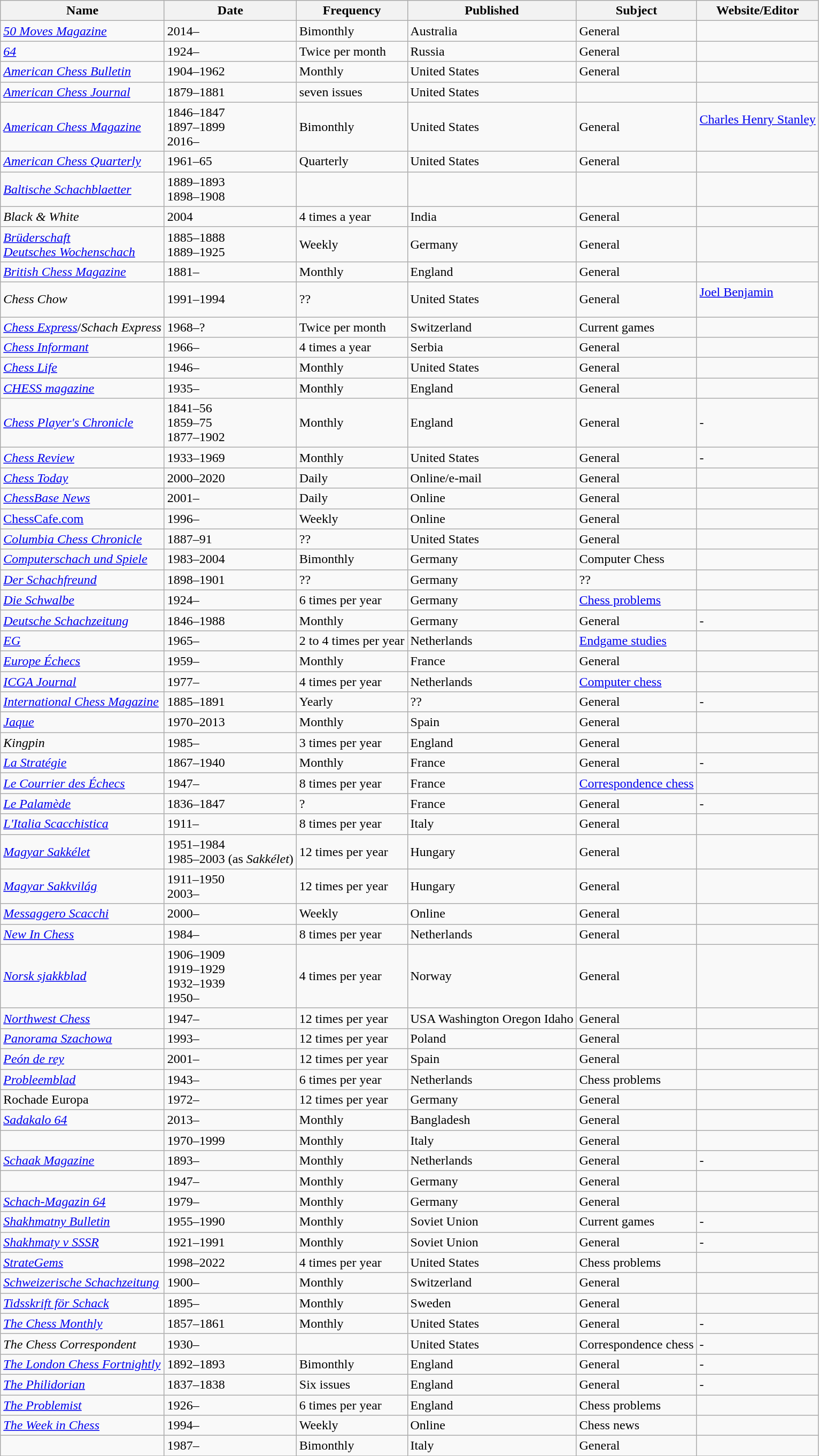<table class="wikitable sortable">
<tr>
<th>Name</th>
<th>Date</th>
<th>Frequency</th>
<th>Published</th>
<th>Subject</th>
<th>Website/Editor</th>
</tr>
<tr>
<td><em><a href='#'>50 Moves Magazine</a></em></td>
<td>2014–</td>
<td>Bimonthly</td>
<td>Australia</td>
<td>General</td>
<td></td>
</tr>
<tr>
<td><em><a href='#'>64</a></em></td>
<td>1924–</td>
<td>Twice per month</td>
<td>Russia</td>
<td>General</td>
<td></td>
</tr>
<tr>
<td><em><a href='#'>American Chess Bulletin</a></em></td>
<td>1904–1962</td>
<td>Monthly</td>
<td>United States</td>
<td>General</td>
<td></td>
</tr>
<tr>
<td><em><a href='#'>American Chess Journal</a></em></td>
<td>1879–1881</td>
<td>seven issues</td>
<td>United States</td>
<td></td>
<td></td>
</tr>
<tr>
<td><em><a href='#'>American Chess Magazine</a></em></td>
<td>1846–1847 <br> 1897–1899 <br> 2016–</td>
<td>Bimonthly</td>
<td>United States</td>
<td>General</td>
<td><a href='#'>Charles Henry Stanley</a> <br> <br> </td>
</tr>
<tr>
<td><em><a href='#'>American Chess Quarterly</a></em></td>
<td>1961–65</td>
<td>Quarterly</td>
<td>United States</td>
<td>General</td>
<td></td>
</tr>
<tr>
<td><em><a href='#'>Baltische Schachblaetter</a></em></td>
<td>1889–1893 <br> 1898–1908</td>
<td></td>
<td></td>
<td></td>
<td></td>
</tr>
<tr>
<td><em>Black & White</em></td>
<td>2004</td>
<td>4 times a year</td>
<td>India</td>
<td>General</td>
<td></td>
</tr>
<tr>
<td><em><a href='#'>Brüderschaft</a></em> <br> <em><a href='#'>Deutsches Wochenschach</a></em></td>
<td>1885–1888 <br> 1889–1925</td>
<td>Weekly</td>
<td>Germany</td>
<td>General</td>
<td></td>
</tr>
<tr>
<td><em><a href='#'>British Chess Magazine</a></em></td>
<td>1881–</td>
<td>Monthly</td>
<td>England</td>
<td>General</td>
<td></td>
</tr>
<tr>
<td><em>Chess Chow</em></td>
<td>1991–1994</td>
<td>??</td>
<td>United States</td>
<td>General</td>
<td><a href='#'>Joel Benjamin</a> <br> <br></td>
</tr>
<tr>
<td><em><a href='#'>Chess Express</a></em>/<em>Schach Express</em></td>
<td>1968–?</td>
<td>Twice per month</td>
<td>Switzerland</td>
<td>Current games</td>
<td></td>
</tr>
<tr>
<td><em><a href='#'>Chess Informant</a></em></td>
<td>1966–</td>
<td>4 times a year</td>
<td>Serbia</td>
<td>General</td>
<td></td>
</tr>
<tr>
<td><em><a href='#'>Chess Life</a></em></td>
<td>1946–</td>
<td>Monthly</td>
<td>United States</td>
<td>General</td>
<td></td>
</tr>
<tr>
<td><em><a href='#'>CHESS magazine</a></em></td>
<td>1935–</td>
<td>Monthly</td>
<td>England</td>
<td>General</td>
<td></td>
</tr>
<tr>
<td><em><a href='#'>Chess Player's Chronicle</a></em></td>
<td>1841–56 <br> 1859–75 <br> 1877–1902</td>
<td>Monthly</td>
<td>England</td>
<td>General</td>
<td>-</td>
</tr>
<tr>
<td><em><a href='#'>Chess Review</a></em></td>
<td>1933–1969</td>
<td>Monthly</td>
<td>United States</td>
<td>General</td>
<td>-</td>
</tr>
<tr>
<td><em><a href='#'>Chess Today</a></em></td>
<td>2000–2020</td>
<td>Daily</td>
<td>Online/e-mail</td>
<td>General</td>
<td></td>
</tr>
<tr>
<td><em><a href='#'>ChessBase News</a></em></td>
<td>2001–</td>
<td>Daily</td>
<td>Online</td>
<td>General</td>
<td></td>
</tr>
<tr>
<td><a href='#'>ChessCafe.com</a></td>
<td>1996–</td>
<td>Weekly</td>
<td>Online</td>
<td>General</td>
<td></td>
</tr>
<tr>
<td><em><a href='#'>Columbia Chess Chronicle</a></em></td>
<td>1887–91</td>
<td>??</td>
<td>United States</td>
<td>General</td>
<td></td>
</tr>
<tr>
<td><em><a href='#'>Computerschach und Spiele</a></em></td>
<td>1983–2004</td>
<td>Bimonthly</td>
<td>Germany</td>
<td>Computer Chess</td>
<td></td>
</tr>
<tr>
<td><em><a href='#'>Der Schachfreund</a></em></td>
<td>1898–1901</td>
<td>??</td>
<td>Germany</td>
<td>??</td>
<td></td>
</tr>
<tr>
<td><em><a href='#'>Die Schwalbe</a></em></td>
<td>1924–</td>
<td>6 times per year</td>
<td>Germany</td>
<td><a href='#'>Chess problems</a></td>
<td></td>
</tr>
<tr>
<td><em><a href='#'>Deutsche Schachzeitung</a></em></td>
<td>1846–1988</td>
<td>Monthly</td>
<td>Germany</td>
<td>General</td>
<td>-</td>
</tr>
<tr>
<td><a href='#'><em>EG</em></a></td>
<td>1965–</td>
<td>2 to 4 times per year</td>
<td>Netherlands</td>
<td><a href='#'>Endgame studies</a></td>
<td></td>
</tr>
<tr>
<td><em><a href='#'>Europe Échecs</a></em></td>
<td>1959–</td>
<td>Monthly</td>
<td>France</td>
<td>General</td>
<td></td>
</tr>
<tr>
<td><em><a href='#'>ICGA Journal</a></em></td>
<td>1977–</td>
<td>4 times per year</td>
<td>Netherlands</td>
<td><a href='#'>Computer chess</a></td>
<td></td>
</tr>
<tr>
<td><em><a href='#'>International Chess Magazine</a></em></td>
<td>1885–1891</td>
<td>Yearly</td>
<td>??</td>
<td>General</td>
<td>-</td>
</tr>
<tr>
<td><em><a href='#'>Jaque</a></em></td>
<td>1970–2013</td>
<td>Monthly</td>
<td>Spain</td>
<td>General</td>
<td></td>
</tr>
<tr>
<td><em>Kingpin</em></td>
<td>1985–</td>
<td>3 times per year</td>
<td>England</td>
<td>General</td>
<td></td>
</tr>
<tr>
<td><em><a href='#'>La Stratégie</a></em></td>
<td>1867–1940</td>
<td>Monthly</td>
<td>France</td>
<td>General</td>
<td>-</td>
</tr>
<tr>
<td><em><a href='#'>Le Courrier des Échecs</a></em></td>
<td>1947–</td>
<td>8 times per year</td>
<td>France</td>
<td><a href='#'>Correspondence chess</a></td>
<td></td>
</tr>
<tr>
<td><em><a href='#'>Le Palamède</a></em></td>
<td>1836–1847</td>
<td>?</td>
<td>France</td>
<td>General</td>
<td>-</td>
</tr>
<tr>
<td><em><a href='#'>L'Italia Scacchistica</a></em></td>
<td>1911–</td>
<td>8 times per year</td>
<td>Italy</td>
<td>General</td>
<td></td>
</tr>
<tr>
<td><em><a href='#'>Magyar Sakkélet</a></em></td>
<td>1951–1984 <br>1985–2003 (as <em>Sakkélet</em>)</td>
<td>12 times per year</td>
<td>Hungary</td>
<td>General</td>
<td> </td>
</tr>
<tr>
<td><em><a href='#'>Magyar Sakkvilág</a></em></td>
<td>1911–1950 <br> 2003–</td>
<td>12 times per year</td>
<td>Hungary</td>
<td>General</td>
<td></td>
</tr>
<tr>
<td><em><a href='#'>Messaggero Scacchi</a></em></td>
<td>2000–</td>
<td>Weekly</td>
<td>Online</td>
<td>General</td>
<td></td>
</tr>
<tr>
<td><em><a href='#'>New In Chess</a></em></td>
<td>1984–</td>
<td>8 times per year</td>
<td>Netherlands</td>
<td>General</td>
<td></td>
</tr>
<tr>
<td><em><a href='#'>Norsk sjakkblad</a></em></td>
<td>1906–1909 <br> 1919–1929 <br> 1932–1939 <br> 1950–</td>
<td>4 times per year</td>
<td>Norway</td>
<td>General</td>
<td></td>
</tr>
<tr>
<td><em><a href='#'>Northwest Chess</a></em></td>
<td>1947–</td>
<td>12 times per year</td>
<td>USA Washington Oregon Idaho</td>
<td>General</td>
<td></td>
</tr>
<tr>
<td><em><a href='#'>Panorama Szachowa</a></em></td>
<td>1993–</td>
<td>12 times per year</td>
<td>Poland</td>
<td>General</td>
<td></td>
</tr>
<tr>
<td><em><a href='#'>Peón de rey</a></em></td>
<td>2001–</td>
<td>12 times per year</td>
<td>Spain</td>
<td>General</td>
<td></td>
</tr>
<tr>
<td><em><a href='#'>Probleemblad</a></em></td>
<td>1943–</td>
<td>6 times per year</td>
<td>Netherlands</td>
<td>Chess problems</td>
<td></td>
</tr>
<tr>
<td>Rochade Europa</td>
<td>1972–</td>
<td>12 times per year</td>
<td>Germany</td>
<td>General</td>
<td></td>
</tr>
<tr>
<td><em><a href='#'>Sadakalo 64</a></em></td>
<td>2013–</td>
<td>Monthly</td>
<td>Bangladesh</td>
<td>General</td>
<td></td>
</tr>
<tr>
<td><em></em></td>
<td>1970–1999</td>
<td>Monthly</td>
<td>Italy</td>
<td>General</td>
</tr>
<tr>
<td><em><a href='#'>Schaak Magazine</a></em></td>
<td>1893–</td>
<td>Monthly</td>
<td>Netherlands</td>
<td>General</td>
<td>-</td>
</tr>
<tr>
<td><em></em></td>
<td>1947–</td>
<td>Monthly</td>
<td>Germany</td>
<td>General</td>
<td></td>
</tr>
<tr>
<td><em><a href='#'>Schach-Magazin 64</a></em></td>
<td>1979–</td>
<td>Monthly</td>
<td>Germany</td>
<td>General</td>
<td></td>
</tr>
<tr>
<td><em><a href='#'>Shakhmatny Bulletin</a></em></td>
<td>1955–1990</td>
<td>Monthly</td>
<td>Soviet Union</td>
<td>Current games</td>
<td>-</td>
</tr>
<tr>
<td><em><a href='#'>Shakhmaty v SSSR</a></em></td>
<td>1921–1991</td>
<td>Monthly</td>
<td>Soviet Union</td>
<td>General</td>
<td>-</td>
</tr>
<tr>
<td><em><a href='#'>StrateGems</a></em></td>
<td>1998–2022</td>
<td>4 times per year</td>
<td>United States</td>
<td>Chess problems</td>
<td></td>
</tr>
<tr>
<td><em><a href='#'>Schweizerische Schachzeitung</a></em></td>
<td>1900–</td>
<td>Monthly</td>
<td>Switzerland</td>
<td>General</td>
<td></td>
</tr>
<tr>
<td><em><a href='#'>Tidsskrift för Schack</a></em></td>
<td>1895–</td>
<td>Monthly</td>
<td>Sweden</td>
<td>General</td>
<td></td>
</tr>
<tr>
<td><em><a href='#'>The Chess Monthly</a></em></td>
<td>1857–1861</td>
<td>Monthly</td>
<td>United States</td>
<td>General</td>
<td>-</td>
</tr>
<tr>
<td><em>The Chess Correspondent</em></td>
<td>1930–</td>
<td></td>
<td>United States</td>
<td>Correspondence chess</td>
<td>-</td>
</tr>
<tr>
<td><em><a href='#'>The London Chess Fortnightly</a></em></td>
<td>1892–1893</td>
<td>Bimonthly</td>
<td>England</td>
<td>General</td>
<td>-</td>
</tr>
<tr>
<td><em><a href='#'>The Philidorian</a></em></td>
<td>1837–1838</td>
<td>Six issues</td>
<td>England</td>
<td>General</td>
<td>-</td>
</tr>
<tr>
<td><em><a href='#'>The Problemist</a></em></td>
<td>1926–</td>
<td>6 times per year</td>
<td>England</td>
<td>Chess problems</td>
<td></td>
</tr>
<tr>
<td><em><a href='#'>The Week in Chess</a></em></td>
<td>1994–</td>
<td>Weekly</td>
<td>Online</td>
<td>Chess news</td>
<td></td>
</tr>
<tr>
<td><em></em></td>
<td>1987–</td>
<td>Bimonthly</td>
<td>Italy</td>
<td>General</td>
<td></td>
</tr>
<tr>
</tr>
</table>
